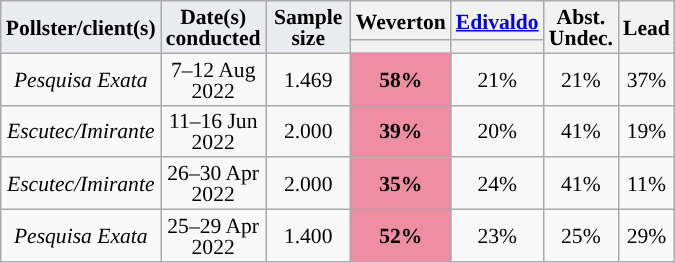<table class="wikitable sortable" style="text-align:center;font-size:90%;line-height:14px;">
<tr>
<td rowspan="2" class="unsortable" style="width:50px;background:#eaecf0;"><strong>Pollster/client(s)</strong></td>
<td rowspan="2" class="unsortable" style="width:50px;background:#eaecf0;"><strong>Date(s) <br>conducted</strong></td>
<td rowspan="2" class="unsortable" style="width:50px;background:#eaecf0;"><strong>Sample <br>size</strong></td>
<th class="unsortable" style="width:50px;">Weverton<br></th>
<th class="unsortable" style="width:50px;"><a href='#'>Edivaldo</a><br></th>
<th rowspan="2">Abst.<br>Undec.</th>
<th rowspan="2" class="unsortable">Lead</th>
</tr>
<tr>
<th style="background:"></th>
<th style="background:"></th>
</tr>
<tr>
<td><em>Pesquisa Exata</em></td>
<td>7–12 Aug 2022</td>
<td>1.469</td>
<td style="background:#ef8ea3;"><strong>58%</strong></td>
<td>21%</td>
<td>21%</td>
<td style="background:">37%</td>
</tr>
<tr>
<td><em>Escutec/Imirante</em></td>
<td>11–16 Jun 2022</td>
<td>2.000</td>
<td style="background:#ef8ea3;"><strong>39%</strong></td>
<td>20%</td>
<td>41%</td>
<td style="background:">19%</td>
</tr>
<tr>
<td><em>Escutec/Imirante</em></td>
<td>26–30 Apr 2022</td>
<td>2.000</td>
<td style="background:#ef8ea3;"><strong>35%</strong></td>
<td>24%</td>
<td>41%</td>
<td style="background:">11%</td>
</tr>
<tr>
<td><em>Pesquisa Exata</em></td>
<td>25–29 Apr 2022</td>
<td>1.400</td>
<td style="background:#ef8ea3;"><strong>52%</strong></td>
<td>23%</td>
<td>25%</td>
<td style="background:">29%</td>
</tr>
</table>
